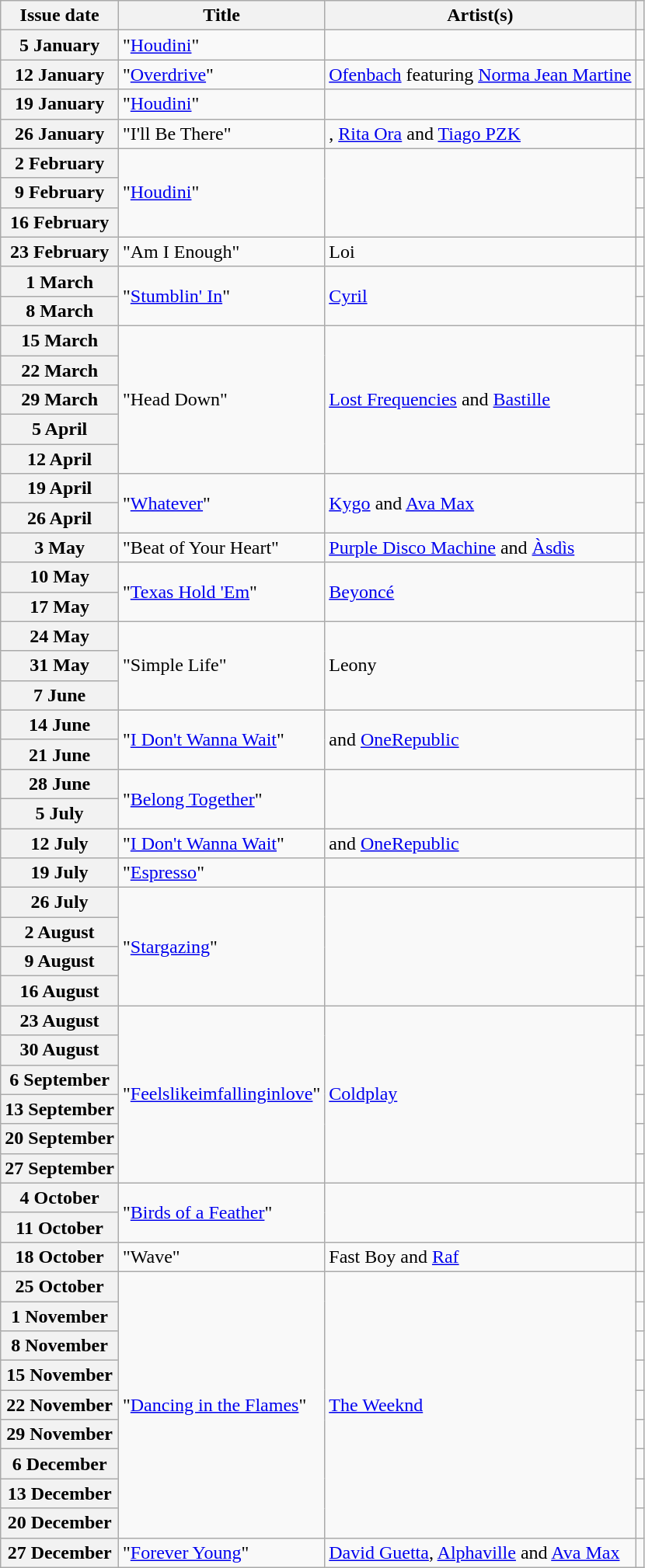<table class="sortable wikitable sortable plainrowheaders">
<tr>
<th scope=col class="sortable">Issue date</th>
<th scope=col class="sortable">Title</th>
<th scope=col class="sortable">Artist(s)</th>
<th scope=col class="unsortable"></th>
</tr>
<tr class=unsortable>
<th scope="row" style="text-align:center;">5 January</th>
<td>"<a href='#'>Houdini</a>"</td>
<td></td>
<td style="text-align:center;"></td>
</tr>
<tr>
<th scope="row" style="text-align:center;">12 January</th>
<td>"<a href='#'>Overdrive</a>"</td>
<td><a href='#'>Ofenbach</a> featuring <a href='#'>Norma Jean Martine</a></td>
<td style="text-align:center;"></td>
</tr>
<tr>
<th scope="row" style="text-align:center;">19 January</th>
<td>"<a href='#'>Houdini</a>"</td>
<td></td>
<td style="text-align:center;"></td>
</tr>
<tr>
<th scope="row" style="text-align:center;">26 January</th>
<td>"I'll Be There"</td>
<td>, <a href='#'>Rita Ora</a> and <a href='#'>Tiago PZK</a></td>
<td style="text-align:center;"></td>
</tr>
<tr>
<th scope="row" style="text-align:center;">2 February</th>
<td rowspan=3>"<a href='#'>Houdini</a>"</td>
<td rowspan=3></td>
<td style="text-align:center;"></td>
</tr>
<tr>
<th scope="row" style="text-align:center;">9 February</th>
<td style="text-align:center;"></td>
</tr>
<tr>
<th scope="row" style="text-align:center;">16 February</th>
<td style="text-align:center;"></td>
</tr>
<tr>
<th scope="row" style="text-align:center;">23 February</th>
<td>"Am I Enough"</td>
<td>Loi</td>
<td style="text-align:center;"></td>
</tr>
<tr>
<th scope="row" style="text-align:center;">1 March</th>
<td rowspan=2>"<a href='#'>Stumblin' In</a>"</td>
<td rowspan=2><a href='#'>Cyril</a></td>
<td style="text-align:center;"></td>
</tr>
<tr>
<th scope="row" style="text-align:center;">8 March</th>
<td style="text-align:center;"></td>
</tr>
<tr>
<th scope="row" style="text-align:center;">15 March</th>
<td rowspan=5>"Head Down"</td>
<td rowspan=5><a href='#'>Lost Frequencies</a> and <a href='#'>Bastille</a></td>
<td style="text-align:center;"></td>
</tr>
<tr>
<th scope="row" style="text-align:center;">22 March</th>
<td style="text-align:center;"></td>
</tr>
<tr>
<th scope="row" style="text-align:center;">29 March</th>
<td style="text-align:center;"></td>
</tr>
<tr>
<th scope="row" style="text-align:center;">5 April</th>
<td style="text-align:center;"></td>
</tr>
<tr>
<th scope="row" style="text-align:center;">12 April</th>
<td style="text-align:center;"></td>
</tr>
<tr>
<th scope="row" style="text-align:center;">19 April</th>
<td rowspan=2>"<a href='#'>Whatever</a>"</td>
<td rowspan=2><a href='#'>Kygo</a> and <a href='#'>Ava Max</a></td>
<td style="text-align:center;"></td>
</tr>
<tr>
<th scope="row" style="text-align:center;">26 April</th>
<td style="text-align:center;"></td>
</tr>
<tr>
<th scope="row" style="text-align:center;">3 May</th>
<td>"Beat of Your Heart"</td>
<td><a href='#'>Purple Disco Machine</a> and <a href='#'>Àsdìs</a></td>
<td style="text-align:center;"></td>
</tr>
<tr>
<th scope="row" style="text-align:center;">10 May</th>
<td rowspan=2>"<a href='#'>Texas Hold 'Em</a>"</td>
<td rowspan=2><a href='#'>Beyoncé</a></td>
<td style="text-align:center;"></td>
</tr>
<tr>
<th scope="row" style="text-align:center;">17 May</th>
<td style="text-align:center;"></td>
</tr>
<tr>
<th scope="row" style="text-align:center;">24 May</th>
<td rowspan=3>"Simple Life"</td>
<td rowspan=3>Leony</td>
<td style="text-align:center;"></td>
</tr>
<tr>
<th scope="row" style="text-align:center;">31 May</th>
<td style="text-align:center;"></td>
</tr>
<tr>
<th scope="row" style="text-align:center;">7 June</th>
<td style="text-align:center;"></td>
</tr>
<tr>
<th scope="row" style="text-align:center;">14 June</th>
<td rowspan=2>"<a href='#'>I Don't Wanna Wait</a>"</td>
<td rowspan=2> and <a href='#'>OneRepublic</a></td>
<td style="text-align:center;"></td>
</tr>
<tr>
<th scope="row" style="text-align:center;">21 June</th>
<td style="text-align:center;"></td>
</tr>
<tr>
<th scope="row" style="text-align:center;">28 June</th>
<td rowspan=2>"<a href='#'>Belong Together</a>"</td>
<td rowspan=2></td>
<td style="text-align:center;"></td>
</tr>
<tr>
<th scope="row" style="text-align:center;">5 July</th>
<td style="text-align:center;"></td>
</tr>
<tr>
<th scope="row" style="text-align:center;">12 July</th>
<td>"<a href='#'>I Don't Wanna Wait</a>"</td>
<td> and <a href='#'>OneRepublic</a></td>
<td style="text-align:center;"></td>
</tr>
<tr>
<th scope="row" style="text-align:center;">19 July</th>
<td>"<a href='#'>Espresso</a>"</td>
<td></td>
<td style="text-align:center;"></td>
</tr>
<tr>
<th scope="row" style="text-align:center;">26 July</th>
<td rowspan=4>"<a href='#'>Stargazing</a>"</td>
<td rowspan=4></td>
<td style="text-align:center;"></td>
</tr>
<tr>
<th scope="row" style="text-align:center;">2 August</th>
<td style="text-align:center;"></td>
</tr>
<tr>
<th scope="row" style="text-align:center;">9 August</th>
<td style="text-align:center;"></td>
</tr>
<tr>
<th scope="row" style="text-align:center;">16 August</th>
<td style="text-align:center;"></td>
</tr>
<tr>
<th scope="row" style="text-align:center;">23 August</th>
<td rowspan=6>"<a href='#'>Feelslikeimfallinginlove</a>"</td>
<td rowspan=6><a href='#'>Coldplay</a></td>
<td style="text-align:center;"></td>
</tr>
<tr>
<th scope="row" style="text-align:center;">30 August</th>
<td style="text-align:center;"></td>
</tr>
<tr>
<th scope="row" style="text-align:center;">6 September</th>
<td style="text-align:center;"></td>
</tr>
<tr>
<th scope="row" style="text-align:center;">13 September</th>
<td style="text-align:center;"></td>
</tr>
<tr>
<th scope="row" style="text-align:center;">20 September</th>
<td style="text-align:center;"></td>
</tr>
<tr>
<th scope="row" style="text-align:center;">27 September</th>
<td style="text-align:center;"></td>
</tr>
<tr>
<th scope="row" style="text-align:center;">4 October</th>
<td rowspan=2>"<a href='#'>Birds of a Feather</a>"</td>
<td rowspan=2></td>
<td style="text-align:center;"></td>
</tr>
<tr>
<th scope="row" style="text-align:center;">11 October</th>
<td style="text-align:center;"></td>
</tr>
<tr>
<th scope="row" style="text-align:center;">18 October</th>
<td>"Wave"</td>
<td>Fast Boy and <a href='#'>Raf</a></td>
<td style="text-align:center;"></td>
</tr>
<tr>
<th scope="row" style="text-align:center;">25 October</th>
<td rowspan=9>"<a href='#'>Dancing in the Flames</a>"</td>
<td rowspan=9><a href='#'>The Weeknd</a></td>
<td style="text-align:center;"></td>
</tr>
<tr>
<th scope="row" style="text-align:center;">1 November</th>
<td style="text-align:center;"></td>
</tr>
<tr>
<th scope="row" style="text-align:center;">8 November</th>
<td style="text-align:center;"></td>
</tr>
<tr>
<th scope="row" style="text-align:center;">15 November</th>
<td style="text-align:center;"></td>
</tr>
<tr>
<th scope="row" style="text-align:center;">22 November</th>
<td style="text-align:center;"></td>
</tr>
<tr>
<th scope="row" style="text-align:center;">29 November</th>
<td style="text-align:center;"></td>
</tr>
<tr>
<th scope="row" style="text-align:center;">6 December</th>
<td style="text-align:center;"></td>
</tr>
<tr>
<th scope="row" style="text-align:center;">13 December</th>
<td style="text-align:center;"></td>
</tr>
<tr>
<th scope="row" style="text-align:center;">20 December</th>
<td style="text-align:center;"></td>
</tr>
<tr>
<th scope="row" style="text-align:center;">27 December</th>
<td>"<a href='#'>Forever Young</a>"</td>
<td><a href='#'>David Guetta</a>, <a href='#'>Alphaville</a> and <a href='#'>Ava Max</a></td>
<td style="text-align:center;"></td>
</tr>
</table>
